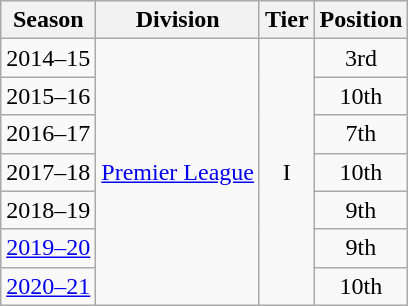<table class="wikitable">
<tr>
<th>Season</th>
<th>Division</th>
<th>Tier</th>
<th>Position</th>
</tr>
<tr align="center">
<td>2014–15</td>
<td rowspan=7 align="center"><a href='#'>Premier League</a></td>
<td rowspan=7 align="center">I</td>
<td>3rd</td>
</tr>
<tr align="center">
<td>2015–16</td>
<td>10th</td>
</tr>
<tr align="center">
<td>2016–17</td>
<td>7th</td>
</tr>
<tr align="center">
<td>2017–18</td>
<td>10th</td>
</tr>
<tr align="center">
<td>2018–19</td>
<td>9th</td>
</tr>
<tr align="center">
<td><a href='#'>2019–20</a></td>
<td>9th</td>
</tr>
<tr align="center">
<td><a href='#'>2020–21</a></td>
<td>10th</td>
</tr>
</table>
